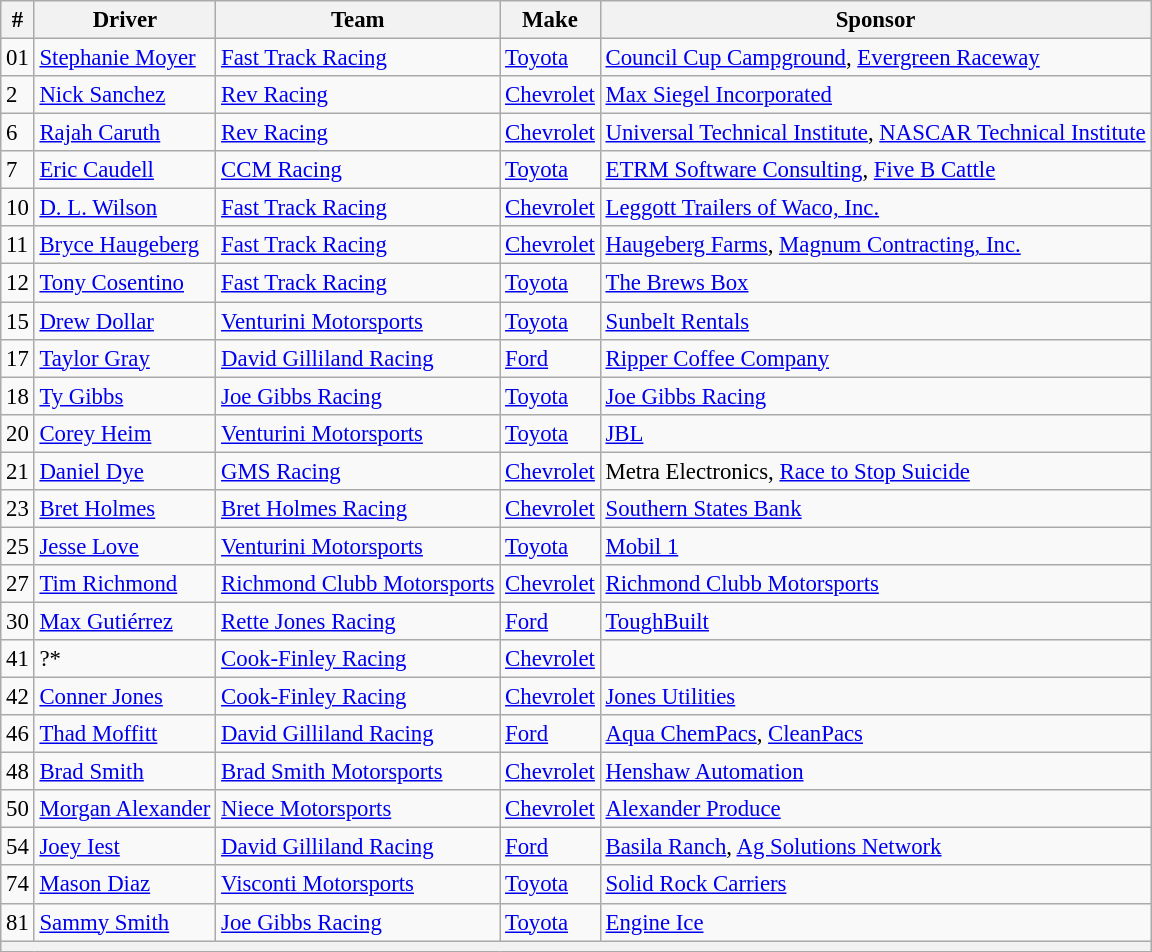<table class="wikitable" style="font-size:95%">
<tr>
<th>#</th>
<th>Driver</th>
<th>Team</th>
<th>Make</th>
<th>Sponsor</th>
</tr>
<tr>
<td>01</td>
<td><a href='#'>Stephanie Moyer</a></td>
<td><a href='#'>Fast Track Racing</a></td>
<td><a href='#'>Toyota</a></td>
<td><a href='#'>Council Cup Campground</a>, <a href='#'>Evergreen Raceway</a></td>
</tr>
<tr>
<td>2</td>
<td><a href='#'>Nick Sanchez</a></td>
<td><a href='#'>Rev Racing</a></td>
<td><a href='#'>Chevrolet</a></td>
<td><a href='#'>Max Siegel Incorporated</a></td>
</tr>
<tr>
<td>6</td>
<td><a href='#'>Rajah Caruth</a></td>
<td><a href='#'>Rev Racing</a></td>
<td><a href='#'>Chevrolet</a></td>
<td><a href='#'>Universal Technical Institute</a>, <a href='#'>NASCAR Technical Institute</a></td>
</tr>
<tr>
<td>7</td>
<td><a href='#'>Eric Caudell</a></td>
<td><a href='#'>CCM Racing</a></td>
<td><a href='#'>Toyota</a></td>
<td><a href='#'>ETRM Software Consulting</a>, <a href='#'>Five B Cattle</a></td>
</tr>
<tr>
<td>10</td>
<td><a href='#'>D. L. Wilson</a></td>
<td><a href='#'>Fast Track Racing</a></td>
<td><a href='#'>Chevrolet</a></td>
<td><a href='#'>Leggott Trailers of Waco, Inc.</a></td>
</tr>
<tr>
<td>11</td>
<td><a href='#'>Bryce Haugeberg</a></td>
<td><a href='#'>Fast Track Racing</a></td>
<td><a href='#'>Chevrolet</a></td>
<td><a href='#'>Haugeberg Farms</a>, <a href='#'>Magnum Contracting, Inc.</a></td>
</tr>
<tr>
<td>12</td>
<td><a href='#'>Tony Cosentino</a></td>
<td><a href='#'>Fast Track Racing</a></td>
<td><a href='#'>Toyota</a></td>
<td><a href='#'>The Brews Box</a></td>
</tr>
<tr>
<td>15</td>
<td><a href='#'>Drew Dollar</a></td>
<td><a href='#'>Venturini Motorsports</a></td>
<td><a href='#'>Toyota</a></td>
<td><a href='#'>Sunbelt Rentals</a></td>
</tr>
<tr>
<td>17</td>
<td><a href='#'>Taylor Gray</a></td>
<td><a href='#'>David Gilliland Racing</a></td>
<td><a href='#'>Ford</a></td>
<td><a href='#'>Ripper Coffee Company</a></td>
</tr>
<tr>
<td>18</td>
<td><a href='#'>Ty Gibbs</a></td>
<td><a href='#'>Joe Gibbs Racing</a></td>
<td><a href='#'>Toyota</a></td>
<td><a href='#'>Joe Gibbs Racing</a></td>
</tr>
<tr>
<td>20</td>
<td><a href='#'>Corey Heim</a></td>
<td><a href='#'>Venturini Motorsports</a></td>
<td><a href='#'>Toyota</a></td>
<td><a href='#'>JBL</a></td>
</tr>
<tr>
<td>21</td>
<td><a href='#'>Daniel Dye</a></td>
<td><a href='#'>GMS Racing</a></td>
<td><a href='#'>Chevrolet</a></td>
<td>Metra Electronics, <a href='#'>Race to Stop Suicide</a></td>
</tr>
<tr>
<td>23</td>
<td><a href='#'>Bret Holmes</a></td>
<td><a href='#'>Bret Holmes Racing</a></td>
<td><a href='#'>Chevrolet</a></td>
<td><a href='#'>Southern States Bank</a></td>
</tr>
<tr>
<td>25</td>
<td><a href='#'>Jesse Love</a></td>
<td><a href='#'>Venturini Motorsports</a></td>
<td><a href='#'>Toyota</a></td>
<td><a href='#'>Mobil 1</a></td>
</tr>
<tr>
<td>27</td>
<td><a href='#'>Tim Richmond</a></td>
<td><a href='#'>Richmond Clubb Motorsports</a></td>
<td><a href='#'>Chevrolet</a></td>
<td><a href='#'>Richmond Clubb Motorsports</a></td>
</tr>
<tr>
<td>30</td>
<td><a href='#'>Max Gutiérrez</a></td>
<td><a href='#'>Rette Jones Racing</a></td>
<td><a href='#'>Ford</a></td>
<td><a href='#'>ToughBuilt</a></td>
</tr>
<tr>
<td>41</td>
<td>?*</td>
<td><a href='#'>Cook-Finley Racing</a></td>
<td><a href='#'>Chevrolet</a></td>
<td></td>
</tr>
<tr>
<td>42</td>
<td><a href='#'>Conner Jones</a></td>
<td><a href='#'>Cook-Finley Racing</a></td>
<td><a href='#'>Chevrolet</a></td>
<td><a href='#'>Jones Utilities</a></td>
</tr>
<tr>
<td>46</td>
<td><a href='#'>Thad Moffitt</a></td>
<td><a href='#'>David Gilliland Racing</a></td>
<td><a href='#'>Ford</a></td>
<td><a href='#'>Aqua ChemPacs</a>, <a href='#'>CleanPacs</a></td>
</tr>
<tr>
<td>48</td>
<td><a href='#'>Brad Smith</a></td>
<td><a href='#'>Brad Smith Motorsports</a></td>
<td><a href='#'>Chevrolet</a></td>
<td><a href='#'>Henshaw Automation</a></td>
</tr>
<tr>
<td>50</td>
<td><a href='#'>Morgan Alexander</a></td>
<td><a href='#'>Niece Motorsports</a></td>
<td><a href='#'>Chevrolet</a></td>
<td><a href='#'>Alexander Produce</a></td>
</tr>
<tr>
<td>54</td>
<td><a href='#'>Joey Iest</a></td>
<td><a href='#'>David Gilliland Racing</a></td>
<td><a href='#'>Ford</a></td>
<td><a href='#'>Basila Ranch</a>, <a href='#'>Ag Solutions Network</a></td>
</tr>
<tr>
<td>74</td>
<td><a href='#'>Mason Diaz</a></td>
<td><a href='#'>Visconti Motorsports</a></td>
<td><a href='#'>Toyota</a></td>
<td><a href='#'>Solid Rock Carriers</a></td>
</tr>
<tr>
<td>81</td>
<td><a href='#'>Sammy Smith</a></td>
<td><a href='#'>Joe Gibbs Racing</a></td>
<td><a href='#'>Toyota</a></td>
<td><a href='#'>Engine Ice</a></td>
</tr>
<tr>
<th colspan="5"></th>
</tr>
</table>
